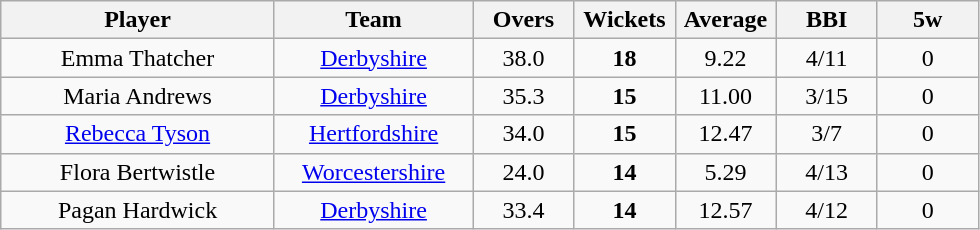<table class="wikitable" style="text-align:center">
<tr>
<th width=175>Player</th>
<th width=125>Team</th>
<th width=60>Overs</th>
<th width=60>Wickets</th>
<th width=60>Average</th>
<th width=60>BBI</th>
<th width=60>5w</th>
</tr>
<tr>
<td>Emma Thatcher</td>
<td><a href='#'>Derbyshire</a></td>
<td>38.0</td>
<td><strong>18</strong></td>
<td>9.22</td>
<td>4/11</td>
<td>0</td>
</tr>
<tr>
<td>Maria Andrews</td>
<td><a href='#'>Derbyshire</a></td>
<td>35.3</td>
<td><strong>15</strong></td>
<td>11.00</td>
<td>3/15</td>
<td>0</td>
</tr>
<tr>
<td><a href='#'>Rebecca Tyson</a></td>
<td><a href='#'>Hertfordshire</a></td>
<td>34.0</td>
<td><strong>15</strong></td>
<td>12.47</td>
<td>3/7</td>
<td>0</td>
</tr>
<tr>
<td>Flora Bertwistle</td>
<td><a href='#'>Worcestershire</a></td>
<td>24.0</td>
<td><strong>14</strong></td>
<td>5.29</td>
<td>4/13</td>
<td>0</td>
</tr>
<tr>
<td>Pagan Hardwick</td>
<td><a href='#'>Derbyshire</a></td>
<td>33.4</td>
<td><strong>14</strong></td>
<td>12.57</td>
<td>4/12</td>
<td>0</td>
</tr>
</table>
